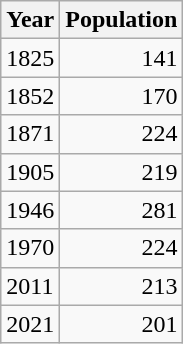<table class="wikitable sortable">
<tr>
<th>Year</th>
<th>Population</th>
</tr>
<tr>
<td>1825</td>
<td style="text-align:right;">141</td>
</tr>
<tr>
<td>1852</td>
<td style="text-align:right;">170</td>
</tr>
<tr>
<td>1871</td>
<td style="text-align:right;">224</td>
</tr>
<tr>
<td>1905</td>
<td style="text-align:right;">219</td>
</tr>
<tr>
<td>1946</td>
<td style="text-align:right;">281</td>
</tr>
<tr>
<td>1970</td>
<td style="text-align:right;">224</td>
</tr>
<tr>
<td>2011</td>
<td style="text-align:right;">213</td>
</tr>
<tr>
<td>2021</td>
<td style="text-align:right;">201</td>
</tr>
</table>
